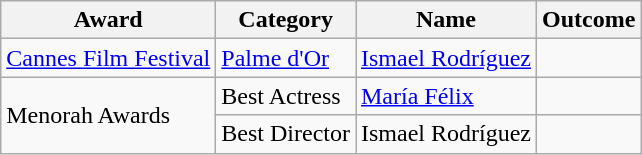<table class="wikitable">
<tr>
<th>Award</th>
<th>Category</th>
<th>Name</th>
<th>Outcome</th>
</tr>
<tr>
<td><a href='#'>Cannes Film Festival</a></td>
<td><a href='#'>Palme d'Or</a></td>
<td><a href='#'>Ismael Rodríguez</a></td>
<td></td>
</tr>
<tr>
<td rowspan="2">Menorah Awards</td>
<td>Best Actress</td>
<td><a href='#'>María Félix</a></td>
<td></td>
</tr>
<tr>
<td>Best Director</td>
<td>Ismael Rodríguez</td>
<td></td>
</tr>
</table>
